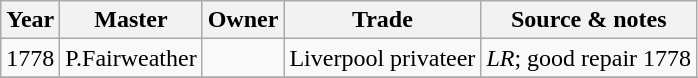<table class=" wikitable">
<tr>
<th>Year</th>
<th>Master</th>
<th>Owner</th>
<th>Trade</th>
<th>Source & notes</th>
</tr>
<tr>
<td>1778</td>
<td>P.Fairweather</td>
<td></td>
<td>Liverpool privateer</td>
<td><em>LR</em>; good repair 1778</td>
</tr>
<tr>
</tr>
</table>
